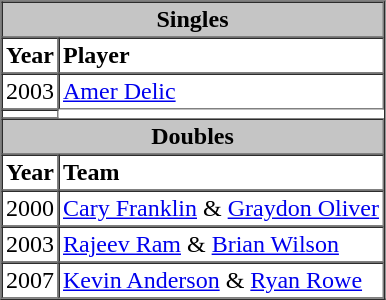<table border="1" cellspacing="0" cellpadding="2">
<tr>
<th colspan="3" style="background-color: #c5c5c5;">Singles</th>
</tr>
<tr>
<td><strong>Year</strong></td>
<td><strong>Player</strong></td>
</tr>
<tr>
<td>2003</td>
<td><a href='#'>Amer Delic</a></td>
</tr>
<tr>
<td></td>
</tr>
<tr>
<th colspan="3" style="background-color: #c5c5c5;">Doubles</th>
</tr>
<tr>
<td><strong>Year</strong></td>
<td><strong>Team</strong></td>
</tr>
<tr>
<td>2000</td>
<td><a href='#'>Cary Franklin</a> & <a href='#'>Graydon Oliver</a></td>
</tr>
<tr>
<td>2003</td>
<td><a href='#'>Rajeev Ram</a> & <a href='#'>Brian Wilson</a></td>
</tr>
<tr>
<td>2007</td>
<td><a href='#'>Kevin Anderson</a> & <a href='#'>Ryan Rowe</a></td>
</tr>
</table>
